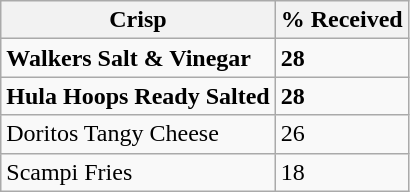<table class="wikitable">
<tr>
<th>Crisp</th>
<th>% Received</th>
</tr>
<tr>
<td><strong>Walkers Salt & Vinegar</strong></td>
<td><strong>28</strong></td>
</tr>
<tr>
<td><strong>Hula Hoops Ready Salted</strong></td>
<td><strong>28</strong></td>
</tr>
<tr>
<td>Doritos Tangy Cheese</td>
<td>26</td>
</tr>
<tr>
<td>Scampi Fries</td>
<td>18</td>
</tr>
</table>
